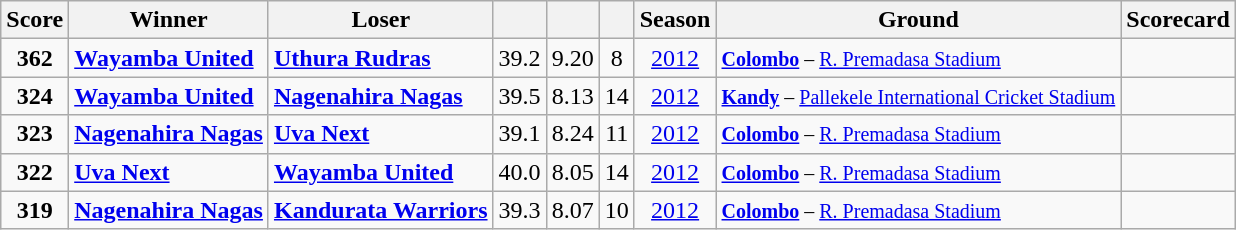<table class="wikitable sortable" style="text-align:center">
<tr>
<th>Score</th>
<th>Winner</th>
<th>Loser</th>
<th></th>
<th></th>
<th></th>
<th>Season</th>
<th>Ground</th>
<th>Scorecard</th>
</tr>
<tr>
<td><strong>362</strong></td>
<td align=left><strong><a href='#'>Wayamba United</a></strong></td>
<td align=left><strong><a href='#'>Uthura Rudras</a></strong></td>
<td>39.2</td>
<td>9.20</td>
<td>8</td>
<td><a href='#'>2012</a></td>
<td align=left><small><strong><a href='#'>Colombo</a></strong> – <a href='#'>R. Premadasa Stadium</a> </small></td>
<td></td>
</tr>
<tr>
<td><strong>324</strong></td>
<td align=left><strong><a href='#'>Wayamba United</a></strong></td>
<td align=left><strong><a href='#'>Nagenahira Nagas</a></strong></td>
<td>39.5</td>
<td>8.13</td>
<td>14</td>
<td><a href='#'>2012</a></td>
<td align=left><small><strong><a href='#'>Kandy</a></strong> – <a href='#'>Pallekele International Cricket Stadium</a></small></td>
<td></td>
</tr>
<tr>
<td><strong>323</strong></td>
<td align=left><strong><a href='#'>Nagenahira Nagas</a></strong></td>
<td align=left><strong><a href='#'>Uva Next</a></strong></td>
<td>39.1</td>
<td>8.24</td>
<td>11</td>
<td><a href='#'>2012</a></td>
<td align=left><small><strong><a href='#'>Colombo</a></strong> – <a href='#'>R. Premadasa Stadium</a> </small></td>
<td></td>
</tr>
<tr>
<td><strong>322</strong></td>
<td align=left><strong><a href='#'>Uva Next</a></strong></td>
<td align=left><strong><a href='#'>Wayamba United</a></strong></td>
<td>40.0</td>
<td>8.05</td>
<td>14</td>
<td><a href='#'>2012</a></td>
<td align=left><small><strong><a href='#'>Colombo</a></strong> – <a href='#'>R. Premadasa Stadium</a> </small></td>
<td></td>
</tr>
<tr>
<td><strong>319</strong></td>
<td align=left><strong><a href='#'>Nagenahira Nagas</a></strong></td>
<td align=left><strong><a href='#'>Kandurata Warriors</a></strong></td>
<td>39.3</td>
<td>8.07</td>
<td>10</td>
<td><a href='#'>2012</a></td>
<td align=left><small><strong><a href='#'>Colombo</a></strong> – <a href='#'>R. Premadasa Stadium</a> </small></td>
<td></td>
</tr>
</table>
